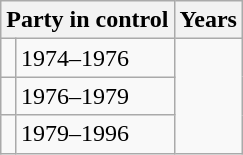<table class="wikitable">
<tr>
<th colspan="2">Party in control</th>
<th>Years</th>
</tr>
<tr>
<td></td>
<td>1974–1976</td>
</tr>
<tr>
<td></td>
<td>1976–1979</td>
</tr>
<tr>
<td></td>
<td>1979–1996</td>
</tr>
</table>
